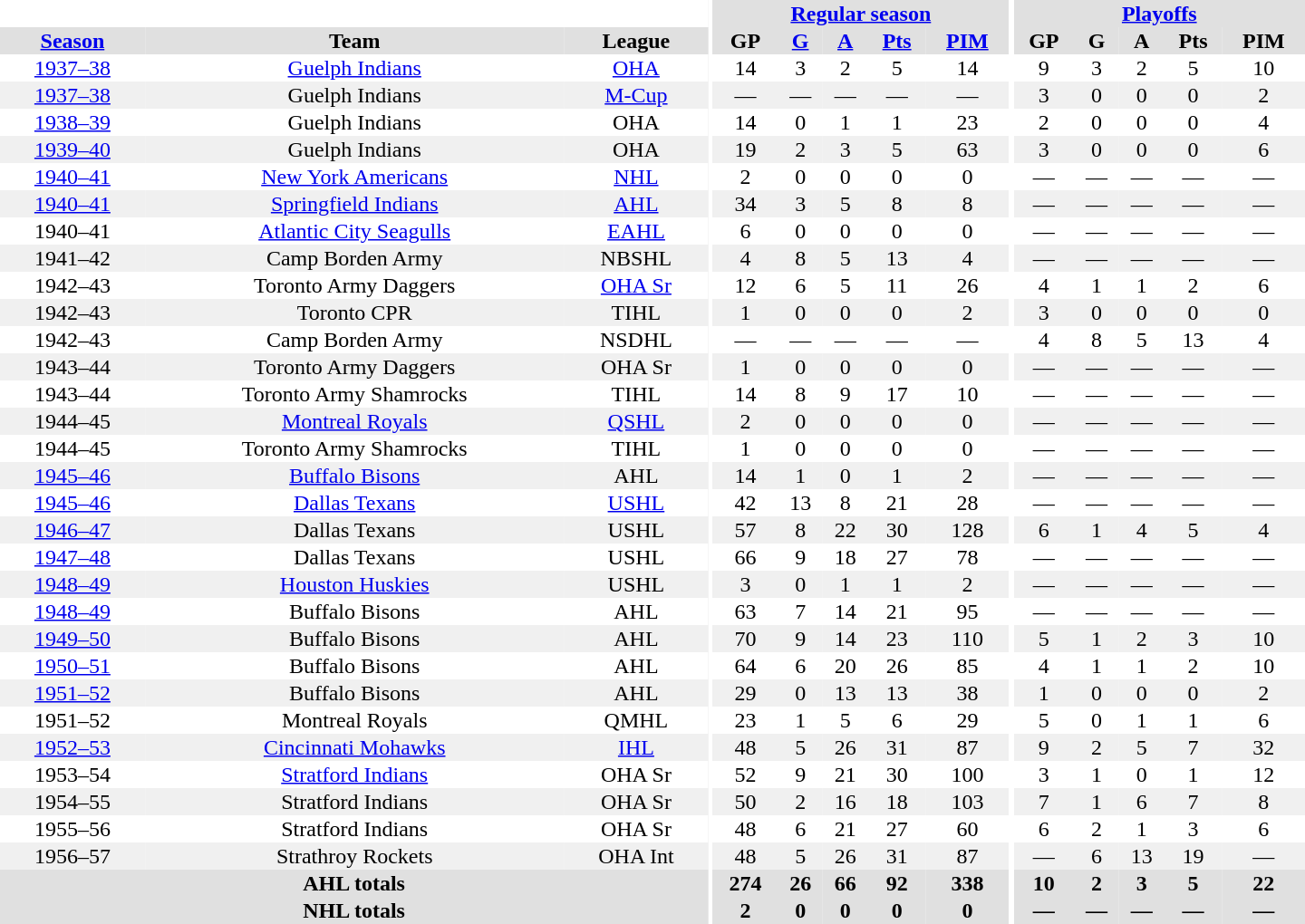<table border="0" cellpadding="1" cellspacing="0" style="text-align:center; width:60em">
<tr bgcolor="#e0e0e0">
<th colspan="3" bgcolor="#ffffff"></th>
<th rowspan="100" bgcolor="#ffffff"></th>
<th colspan="5"><a href='#'>Regular season</a></th>
<th rowspan="100" bgcolor="#ffffff"></th>
<th colspan="5"><a href='#'>Playoffs</a></th>
</tr>
<tr bgcolor="#e0e0e0">
<th><a href='#'>Season</a></th>
<th>Team</th>
<th>League</th>
<th>GP</th>
<th><a href='#'>G</a></th>
<th><a href='#'>A</a></th>
<th><a href='#'>Pts</a></th>
<th><a href='#'>PIM</a></th>
<th>GP</th>
<th>G</th>
<th>A</th>
<th>Pts</th>
<th>PIM</th>
</tr>
<tr>
<td><a href='#'>1937–38</a></td>
<td><a href='#'>Guelph Indians</a></td>
<td><a href='#'>OHA</a></td>
<td>14</td>
<td>3</td>
<td>2</td>
<td>5</td>
<td>14</td>
<td>9</td>
<td>3</td>
<td>2</td>
<td>5</td>
<td>10</td>
</tr>
<tr bgcolor="#f0f0f0">
<td><a href='#'>1937–38</a></td>
<td>Guelph Indians</td>
<td><a href='#'>M-Cup</a></td>
<td>—</td>
<td>—</td>
<td>—</td>
<td>—</td>
<td>—</td>
<td>3</td>
<td>0</td>
<td>0</td>
<td>0</td>
<td>2</td>
</tr>
<tr>
<td><a href='#'>1938–39</a></td>
<td>Guelph Indians</td>
<td>OHA</td>
<td>14</td>
<td>0</td>
<td>1</td>
<td>1</td>
<td>23</td>
<td>2</td>
<td>0</td>
<td>0</td>
<td>0</td>
<td>4</td>
</tr>
<tr bgcolor="#f0f0f0">
<td><a href='#'>1939–40</a></td>
<td>Guelph Indians</td>
<td>OHA</td>
<td>19</td>
<td>2</td>
<td>3</td>
<td>5</td>
<td>63</td>
<td>3</td>
<td>0</td>
<td>0</td>
<td>0</td>
<td>6</td>
</tr>
<tr>
<td><a href='#'>1940–41</a></td>
<td><a href='#'>New York Americans</a></td>
<td><a href='#'>NHL</a></td>
<td>2</td>
<td>0</td>
<td>0</td>
<td>0</td>
<td>0</td>
<td>—</td>
<td>—</td>
<td>—</td>
<td>—</td>
<td>—</td>
</tr>
<tr bgcolor="#f0f0f0">
<td><a href='#'>1940–41</a></td>
<td><a href='#'>Springfield Indians</a></td>
<td><a href='#'>AHL</a></td>
<td>34</td>
<td>3</td>
<td>5</td>
<td>8</td>
<td>8</td>
<td>—</td>
<td>—</td>
<td>—</td>
<td>—</td>
<td>—</td>
</tr>
<tr>
<td>1940–41</td>
<td><a href='#'>Atlantic City Seagulls</a></td>
<td><a href='#'>EAHL</a></td>
<td>6</td>
<td>0</td>
<td>0</td>
<td>0</td>
<td>0</td>
<td>—</td>
<td>—</td>
<td>—</td>
<td>—</td>
<td>—</td>
</tr>
<tr bgcolor="#f0f0f0">
<td>1941–42</td>
<td>Camp Borden Army</td>
<td>NBSHL</td>
<td>4</td>
<td>8</td>
<td>5</td>
<td>13</td>
<td>4</td>
<td>—</td>
<td>—</td>
<td>—</td>
<td>—</td>
<td>—</td>
</tr>
<tr>
<td>1942–43</td>
<td>Toronto Army Daggers</td>
<td><a href='#'>OHA Sr</a></td>
<td>12</td>
<td>6</td>
<td>5</td>
<td>11</td>
<td>26</td>
<td>4</td>
<td>1</td>
<td>1</td>
<td>2</td>
<td>6</td>
</tr>
<tr bgcolor="#f0f0f0">
<td>1942–43</td>
<td>Toronto CPR</td>
<td>TIHL</td>
<td>1</td>
<td>0</td>
<td>0</td>
<td>0</td>
<td>2</td>
<td>3</td>
<td>0</td>
<td>0</td>
<td>0</td>
<td>0</td>
</tr>
<tr>
<td>1942–43</td>
<td>Camp Borden Army</td>
<td>NSDHL</td>
<td>—</td>
<td>—</td>
<td>—</td>
<td>—</td>
<td>—</td>
<td>4</td>
<td>8</td>
<td>5</td>
<td>13</td>
<td>4</td>
</tr>
<tr bgcolor="#f0f0f0">
<td>1943–44</td>
<td>Toronto Army Daggers</td>
<td>OHA Sr</td>
<td>1</td>
<td>0</td>
<td>0</td>
<td>0</td>
<td>0</td>
<td>—</td>
<td>—</td>
<td>—</td>
<td>—</td>
<td>—</td>
</tr>
<tr>
<td>1943–44</td>
<td>Toronto Army Shamrocks</td>
<td>TIHL</td>
<td>14</td>
<td>8</td>
<td>9</td>
<td>17</td>
<td>10</td>
<td>—</td>
<td>—</td>
<td>—</td>
<td>—</td>
<td>—</td>
</tr>
<tr bgcolor="#f0f0f0">
<td>1944–45</td>
<td><a href='#'>Montreal Royals</a></td>
<td><a href='#'>QSHL</a></td>
<td>2</td>
<td>0</td>
<td>0</td>
<td>0</td>
<td>0</td>
<td>—</td>
<td>—</td>
<td>—</td>
<td>—</td>
<td>—</td>
</tr>
<tr>
<td>1944–45</td>
<td>Toronto Army Shamrocks</td>
<td>TIHL</td>
<td>1</td>
<td>0</td>
<td>0</td>
<td>0</td>
<td>0</td>
<td>—</td>
<td>—</td>
<td>—</td>
<td>—</td>
<td>—</td>
</tr>
<tr bgcolor="#f0f0f0">
<td><a href='#'>1945–46</a></td>
<td><a href='#'>Buffalo Bisons</a></td>
<td>AHL</td>
<td>14</td>
<td>1</td>
<td>0</td>
<td>1</td>
<td>2</td>
<td>—</td>
<td>—</td>
<td>—</td>
<td>—</td>
<td>—</td>
</tr>
<tr>
<td><a href='#'>1945–46</a></td>
<td><a href='#'>Dallas Texans</a></td>
<td><a href='#'>USHL</a></td>
<td>42</td>
<td>13</td>
<td>8</td>
<td>21</td>
<td>28</td>
<td>—</td>
<td>—</td>
<td>—</td>
<td>—</td>
<td>—</td>
</tr>
<tr bgcolor="#f0f0f0">
<td><a href='#'>1946–47</a></td>
<td>Dallas Texans</td>
<td>USHL</td>
<td>57</td>
<td>8</td>
<td>22</td>
<td>30</td>
<td>128</td>
<td>6</td>
<td>1</td>
<td>4</td>
<td>5</td>
<td>4</td>
</tr>
<tr>
<td><a href='#'>1947–48</a></td>
<td>Dallas Texans</td>
<td>USHL</td>
<td>66</td>
<td>9</td>
<td>18</td>
<td>27</td>
<td>78</td>
<td>—</td>
<td>—</td>
<td>—</td>
<td>—</td>
<td>—</td>
</tr>
<tr bgcolor="#f0f0f0">
<td><a href='#'>1948–49</a></td>
<td><a href='#'>Houston Huskies</a></td>
<td>USHL</td>
<td>3</td>
<td>0</td>
<td>1</td>
<td>1</td>
<td>2</td>
<td>—</td>
<td>—</td>
<td>—</td>
<td>—</td>
<td>—</td>
</tr>
<tr>
<td><a href='#'>1948–49</a></td>
<td>Buffalo Bisons</td>
<td>AHL</td>
<td>63</td>
<td>7</td>
<td>14</td>
<td>21</td>
<td>95</td>
<td>—</td>
<td>—</td>
<td>—</td>
<td>—</td>
<td>—</td>
</tr>
<tr bgcolor="#f0f0f0">
<td><a href='#'>1949–50</a></td>
<td>Buffalo Bisons</td>
<td>AHL</td>
<td>70</td>
<td>9</td>
<td>14</td>
<td>23</td>
<td>110</td>
<td>5</td>
<td>1</td>
<td>2</td>
<td>3</td>
<td>10</td>
</tr>
<tr>
<td><a href='#'>1950–51</a></td>
<td>Buffalo Bisons</td>
<td>AHL</td>
<td>64</td>
<td>6</td>
<td>20</td>
<td>26</td>
<td>85</td>
<td>4</td>
<td>1</td>
<td>1</td>
<td>2</td>
<td>10</td>
</tr>
<tr bgcolor="#f0f0f0">
<td><a href='#'>1951–52</a></td>
<td>Buffalo Bisons</td>
<td>AHL</td>
<td>29</td>
<td>0</td>
<td>13</td>
<td>13</td>
<td>38</td>
<td>1</td>
<td>0</td>
<td>0</td>
<td>0</td>
<td>2</td>
</tr>
<tr>
<td>1951–52</td>
<td>Montreal Royals</td>
<td>QMHL</td>
<td>23</td>
<td>1</td>
<td>5</td>
<td>6</td>
<td>29</td>
<td>5</td>
<td>0</td>
<td>1</td>
<td>1</td>
<td>6</td>
</tr>
<tr bgcolor="#f0f0f0">
<td><a href='#'>1952–53</a></td>
<td><a href='#'>Cincinnati Mohawks</a></td>
<td><a href='#'>IHL</a></td>
<td>48</td>
<td>5</td>
<td>26</td>
<td>31</td>
<td>87</td>
<td>9</td>
<td>2</td>
<td>5</td>
<td>7</td>
<td>32</td>
</tr>
<tr>
<td>1953–54</td>
<td><a href='#'>Stratford Indians</a></td>
<td>OHA Sr</td>
<td>52</td>
<td>9</td>
<td>21</td>
<td>30</td>
<td>100</td>
<td>3</td>
<td>1</td>
<td>0</td>
<td>1</td>
<td>12</td>
</tr>
<tr bgcolor="#f0f0f0">
<td>1954–55</td>
<td>Stratford Indians</td>
<td>OHA Sr</td>
<td>50</td>
<td>2</td>
<td>16</td>
<td>18</td>
<td>103</td>
<td>7</td>
<td>1</td>
<td>6</td>
<td>7</td>
<td>8</td>
</tr>
<tr>
<td>1955–56</td>
<td>Stratford Indians</td>
<td>OHA Sr</td>
<td>48</td>
<td>6</td>
<td>21</td>
<td>27</td>
<td>60</td>
<td>6</td>
<td>2</td>
<td>1</td>
<td>3</td>
<td>6</td>
</tr>
<tr bgcolor="#f0f0f0">
<td>1956–57</td>
<td>Strathroy Rockets</td>
<td>OHA Int</td>
<td>48</td>
<td>5</td>
<td>26</td>
<td>31</td>
<td>87</td>
<td>—</td>
<td>6</td>
<td>13</td>
<td>19</td>
<td>—</td>
</tr>
<tr bgcolor="#e0e0e0">
<th colspan="3">AHL totals</th>
<th>274</th>
<th>26</th>
<th>66</th>
<th>92</th>
<th>338</th>
<th>10</th>
<th>2</th>
<th>3</th>
<th>5</th>
<th>22</th>
</tr>
<tr bgcolor="#e0e0e0">
<th colspan="3">NHL totals</th>
<th>2</th>
<th>0</th>
<th>0</th>
<th>0</th>
<th>0</th>
<th>—</th>
<th>—</th>
<th>—</th>
<th>—</th>
<th>—</th>
</tr>
</table>
